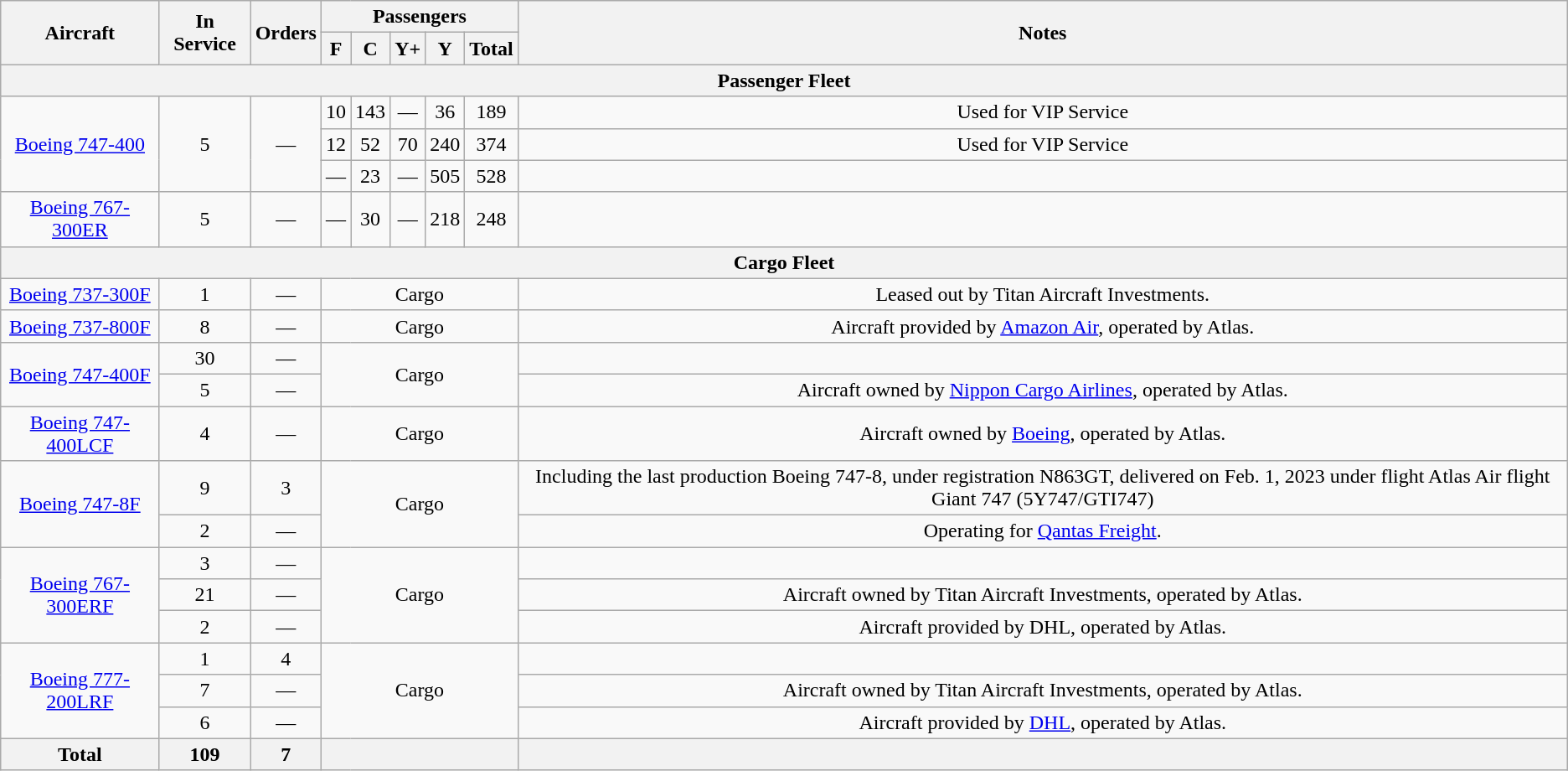<table class="wikitable" style="text-align:center">
<tr>
<th rowspan="2">Aircraft</th>
<th rowspan="2">In Service</th>
<th rowspan="2">Orders</th>
<th colspan="5">Passengers</th>
<th rowspan="2">Notes</th>
</tr>
<tr>
<th><abbr>F</abbr></th>
<th><abbr>C</abbr></th>
<th><abbr>Y+</abbr></th>
<th><abbr>Y</abbr></th>
<th>Total</th>
</tr>
<tr>
<th colspan="9">Passenger Fleet</th>
</tr>
<tr>
<td rowspan="3"><a href='#'>Boeing 747-400</a></td>
<td rowspan="3">5</td>
<td rowspan="3">—</td>
<td>10</td>
<td>143</td>
<td>—</td>
<td>36</td>
<td>189</td>
<td>Used for VIP Service</td>
</tr>
<tr>
<td>12</td>
<td>52</td>
<td>70</td>
<td>240</td>
<td>374</td>
<td>Used for VIP Service</td>
</tr>
<tr>
<td>—</td>
<td>23</td>
<td>—</td>
<td>505</td>
<td>528</td>
<td></td>
</tr>
<tr>
<td><a href='#'>Boeing 767-300ER</a></td>
<td>5</td>
<td>—</td>
<td>—</td>
<td>30</td>
<td>—</td>
<td>218</td>
<td>248</td>
<td></td>
</tr>
<tr>
<th colspan="9">Cargo Fleet</th>
</tr>
<tr>
<td><a href='#'>Boeing 737-300F</a></td>
<td>1</td>
<td>—</td>
<td colspan="5"><abbr>Cargo</abbr></td>
<td>Leased out by Titan Aircraft Investments.</td>
</tr>
<tr>
<td><a href='#'>Boeing 737-800F</a></td>
<td>8</td>
<td>—</td>
<td colspan="5"><abbr>Cargo</abbr></td>
<td>Aircraft provided by <a href='#'>Amazon Air</a>, operated by Atlas.</td>
</tr>
<tr>
<td rowspan="2"><a href='#'>Boeing 747-400F</a></td>
<td>30</td>
<td>—</td>
<td colspan="5" rowspan="2"><abbr>Cargo</abbr></td>
<td></td>
</tr>
<tr>
<td>5</td>
<td>—</td>
<td>Aircraft owned by <a href='#'>Nippon Cargo Airlines</a>, operated by Atlas.</td>
</tr>
<tr>
<td><a href='#'>Boeing 747-400LCF</a></td>
<td>4</td>
<td>—</td>
<td colspan="5"><abbr>Cargo</abbr></td>
<td>Aircraft owned by <a href='#'>Boeing</a>, operated by Atlas.</td>
</tr>
<tr>
<td rowspan="2"><a href='#'>Boeing 747-8F</a></td>
<td>9</td>
<td>3</td>
<td colspan="5" rowspan="2"><abbr>Cargo</abbr></td>
<td>Including the last production Boeing 747-8, under registration N863GT, delivered on Feb. 1, 2023 under flight Atlas Air flight Giant 747 (5Y747/GTI747)</td>
</tr>
<tr>
<td>2</td>
<td>—</td>
<td>Operating for <a href='#'>Qantas Freight</a>.</td>
</tr>
<tr>
<td rowspan="3"><a href='#'>Boeing 767-300ERF</a></td>
<td>3</td>
<td>—</td>
<td colspan="5" rowspan="3"><abbr>Cargo</abbr></td>
<td></td>
</tr>
<tr>
<td>21</td>
<td>—</td>
<td>Aircraft owned by Titan Aircraft Investments, operated by Atlas.</td>
</tr>
<tr>
<td>2</td>
<td>—</td>
<td>Aircraft provided by DHL, operated by Atlas.</td>
</tr>
<tr>
<td rowspan="3"><a href='#'>Boeing 777-200LRF</a></td>
<td>1</td>
<td>4</td>
<td colspan="5" rowspan="3"><abbr>Cargo</abbr></td>
<td></td>
</tr>
<tr>
<td>7</td>
<td>—</td>
<td>Aircraft owned by Titan Aircraft Investments, operated by Atlas.</td>
</tr>
<tr>
<td>6</td>
<td>—</td>
<td>Aircraft provided by <a href='#'>DHL</a>, operated by Atlas.</td>
</tr>
<tr>
<th>Total</th>
<th>109</th>
<th>7</th>
<th colspan="5"></th>
<th></th>
</tr>
</table>
